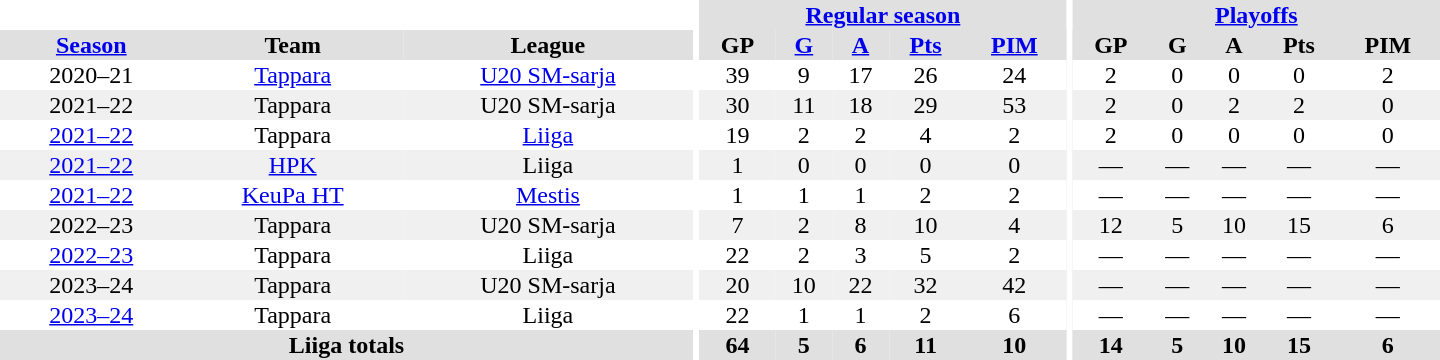<table border="0" cellpadding="1" cellspacing="0" style="text-align:center; width:60em;">
<tr bgcolor="#e0e0e0">
<th colspan="3" bgcolor="#ffffff"></th>
<th rowspan="94" bgcolor="#ffffff"></th>
<th colspan="5"><a href='#'>Regular season</a></th>
<th rowspan="94" bgcolor="#ffffff"></th>
<th colspan="5"><a href='#'>Playoffs</a></th>
</tr>
<tr bgcolor="#e0e0e0">
<th><a href='#'>Season</a></th>
<th>Team</th>
<th>League</th>
<th>GP</th>
<th><a href='#'>G</a></th>
<th><a href='#'>A</a></th>
<th><a href='#'>Pts</a></th>
<th><a href='#'>PIM</a></th>
<th>GP</th>
<th>G</th>
<th>A</th>
<th>Pts</th>
<th>PIM</th>
</tr>
<tr>
<td>2020–21</td>
<td><a href='#'>Tappara</a></td>
<td><a href='#'>U20 SM-sarja</a></td>
<td>39</td>
<td>9</td>
<td>17</td>
<td>26</td>
<td>24</td>
<td>2</td>
<td>0</td>
<td>0</td>
<td>0</td>
<td>2</td>
</tr>
<tr bgcolor="f0f0f0">
<td>2021–22</td>
<td>Tappara</td>
<td>U20 SM-sarja</td>
<td>30</td>
<td>11</td>
<td>18</td>
<td>29</td>
<td>53</td>
<td>2</td>
<td>0</td>
<td>2</td>
<td>2</td>
<td>0</td>
</tr>
<tr>
<td><a href='#'>2021–22</a></td>
<td>Tappara</td>
<td><a href='#'>Liiga</a></td>
<td>19</td>
<td>2</td>
<td>2</td>
<td>4</td>
<td>2</td>
<td>2</td>
<td>0</td>
<td>0</td>
<td>0</td>
<td>0</td>
</tr>
<tr bgcolor="f0f0f0">
<td><a href='#'>2021–22</a></td>
<td><a href='#'>HPK</a></td>
<td>Liiga</td>
<td>1</td>
<td>0</td>
<td>0</td>
<td>0</td>
<td>0</td>
<td>—</td>
<td>—</td>
<td>—</td>
<td>—</td>
<td>—</td>
</tr>
<tr>
<td><a href='#'>2021–22</a></td>
<td><a href='#'>KeuPa HT</a></td>
<td><a href='#'>Mestis</a></td>
<td>1</td>
<td>1</td>
<td>1</td>
<td>2</td>
<td>2</td>
<td>—</td>
<td>—</td>
<td>—</td>
<td>—</td>
<td>—</td>
</tr>
<tr bgcolor="f0f0f0">
<td>2022–23</td>
<td>Tappara</td>
<td>U20 SM-sarja</td>
<td>7</td>
<td>2</td>
<td>8</td>
<td>10</td>
<td>4</td>
<td>12</td>
<td>5</td>
<td>10</td>
<td>15</td>
<td>6</td>
</tr>
<tr>
<td><a href='#'>2022–23</a></td>
<td>Tappara</td>
<td>Liiga</td>
<td>22</td>
<td>2</td>
<td>3</td>
<td>5</td>
<td>2</td>
<td>—</td>
<td>—</td>
<td>—</td>
<td>—</td>
<td>—</td>
</tr>
<tr bgcolor="f0f0f0">
<td>2023–24</td>
<td>Tappara</td>
<td>U20 SM-sarja</td>
<td>20</td>
<td>10</td>
<td>22</td>
<td>32</td>
<td>42</td>
<td>—</td>
<td>—</td>
<td>—</td>
<td>—</td>
<td>—</td>
</tr>
<tr>
<td><a href='#'>2023–24</a></td>
<td>Tappara</td>
<td>Liiga</td>
<td>22</td>
<td>1</td>
<td>1</td>
<td>2</td>
<td>6</td>
<td>—</td>
<td>—</td>
<td>—</td>
<td>—</td>
<td>—</td>
</tr>
<tr bgcolor="e0e0e0">
<th colspan="3">Liiga totals</th>
<th>64</th>
<th>5</th>
<th>6</th>
<th>11</th>
<th>10</th>
<th>14</th>
<th>5</th>
<th>10</th>
<th>15</th>
<th>6</th>
</tr>
</table>
